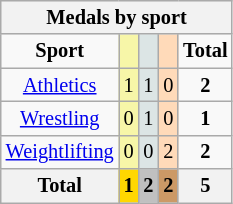<table class="wikitable" style=font-size:85%;float:center;text-align:center>
<tr style="background:#efefef;">
<th colspan=5>Medals by sport</th>
</tr>
<tr align=center>
<td><strong>Sport</strong></td>
<td bgcolor=#f7f6a8></td>
<td bgcolor=#dce5e5></td>
<td bgcolor=#ffdab9></td>
<td><strong>Total</strong></td>
</tr>
<tr align=center>
<td><a href='#'>Athletics</a></td>
<td style="background:#F7F6A8;">1</td>
<td style="background:#DCE5E5;">1</td>
<td style="background:#FFDAB9;">0</td>
<td><strong>2</strong></td>
</tr>
<tr align=center>
<td><a href='#'>Wrestling</a></td>
<td style="background:#F7F6A8;">0</td>
<td style="background:#DCE5E5;">1</td>
<td style="background:#FFDAB9;">0</td>
<td><strong>1</strong></td>
</tr>
<tr align=center>
<td><a href='#'>Weightlifting</a></td>
<td style="background:#F7F6A8;">0</td>
<td style="background:#DCE5E5;">0</td>
<td style="background:#FFDAB9;">2</td>
<td><strong>2</strong></td>
</tr>
<tr align=center>
<th><strong>Total</strong></th>
<th style="background:gold;"><strong>1</strong></th>
<th style="background:silver;"><strong>2</strong></th>
<th style="background:#c96;"><strong>2</strong></th>
<th><strong>5</strong></th>
</tr>
</table>
